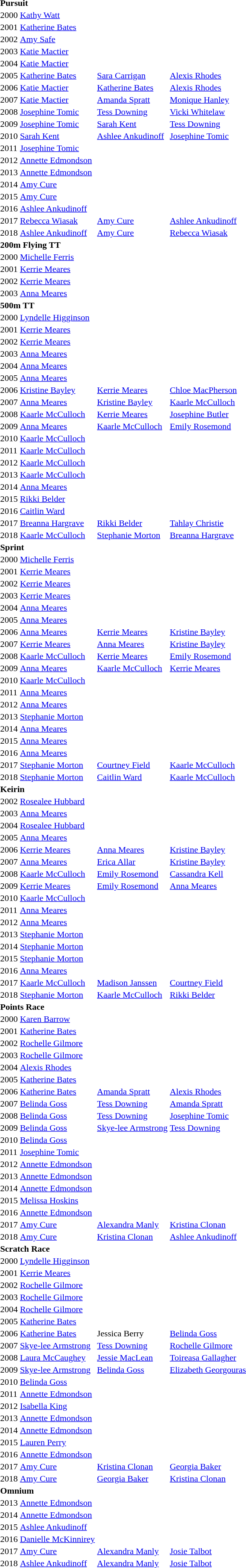<table>
<tr>
<td colspan=4><strong>Pursuit</strong></td>
</tr>
<tr>
<td>2000</td>
<td><a href='#'>Kathy Watt</a></td>
<td></td>
<td></td>
</tr>
<tr>
<td>2001</td>
<td><a href='#'>Katherine Bates</a></td>
<td></td>
<td></td>
</tr>
<tr>
<td>2002</td>
<td><a href='#'>Amy Safe</a></td>
<td></td>
<td></td>
</tr>
<tr>
<td>2003</td>
<td><a href='#'>Katie Mactier</a></td>
<td></td>
<td></td>
</tr>
<tr>
<td>2004</td>
<td><a href='#'>Katie Mactier</a></td>
<td></td>
<td></td>
</tr>
<tr>
<td>2005</td>
<td><a href='#'>Katherine Bates</a></td>
<td><a href='#'>Sara Carrigan</a></td>
<td><a href='#'>Alexis Rhodes</a></td>
</tr>
<tr>
<td>2006</td>
<td><a href='#'>Katie Mactier</a></td>
<td><a href='#'>Katherine Bates</a></td>
<td><a href='#'>Alexis Rhodes</a></td>
</tr>
<tr>
<td>2007</td>
<td><a href='#'>Katie Mactier</a></td>
<td><a href='#'>Amanda Spratt</a></td>
<td><a href='#'>Monique Hanley</a></td>
</tr>
<tr>
<td>2008</td>
<td><a href='#'>Josephine Tomic</a></td>
<td><a href='#'>Tess Downing</a></td>
<td><a href='#'>Vicki Whitelaw</a></td>
</tr>
<tr>
<td>2009</td>
<td><a href='#'>Josephine Tomic</a></td>
<td><a href='#'>Sarah Kent</a></td>
<td><a href='#'>Tess Downing</a></td>
</tr>
<tr>
<td>2010</td>
<td><a href='#'>Sarah Kent</a></td>
<td><a href='#'>Ashlee Ankudinoff</a></td>
<td><a href='#'>Josephine Tomic</a></td>
</tr>
<tr>
<td>2011</td>
<td><a href='#'>Josephine Tomic</a></td>
<td></td>
<td></td>
</tr>
<tr>
<td>2012</td>
<td><a href='#'>Annette Edmondson</a></td>
<td></td>
<td></td>
</tr>
<tr>
<td>2013</td>
<td><a href='#'>Annette Edmondson</a></td>
<td></td>
<td></td>
</tr>
<tr>
<td>2014</td>
<td><a href='#'>Amy Cure</a></td>
<td></td>
<td></td>
</tr>
<tr>
<td>2015</td>
<td><a href='#'>Amy Cure</a></td>
<td></td>
<td></td>
</tr>
<tr>
<td>2016</td>
<td><a href='#'>Ashlee Ankudinoff</a></td>
<td></td>
<td></td>
</tr>
<tr>
<td>2017</td>
<td><a href='#'>Rebecca Wiasak</a></td>
<td><a href='#'>Amy Cure</a></td>
<td><a href='#'>Ashlee Ankudinoff</a></td>
</tr>
<tr>
<td>2018</td>
<td><a href='#'>Ashlee Ankudinoff</a></td>
<td><a href='#'>Amy Cure</a></td>
<td><a href='#'>Rebecca Wiasak</a></td>
</tr>
<tr>
<td colspan=4><strong>200m Flying TT</strong></td>
</tr>
<tr>
<td>2000</td>
<td><a href='#'>Michelle Ferris</a></td>
<td></td>
<td></td>
</tr>
<tr>
<td>2001</td>
<td><a href='#'>Kerrie Meares</a></td>
<td></td>
<td></td>
</tr>
<tr>
<td>2002</td>
<td><a href='#'>Kerrie Meares</a></td>
<td></td>
<td></td>
</tr>
<tr>
<td>2003</td>
<td><a href='#'>Anna Meares</a></td>
<td></td>
<td></td>
</tr>
<tr>
<td colspan=4><strong>500m TT</strong></td>
</tr>
<tr>
<td>2000</td>
<td><a href='#'>Lyndelle Higginson</a></td>
<td></td>
<td></td>
</tr>
<tr>
<td>2001</td>
<td><a href='#'>Kerrie Meares</a></td>
<td></td>
<td></td>
</tr>
<tr>
<td>2002</td>
<td><a href='#'>Kerrie Meares</a></td>
<td></td>
<td></td>
</tr>
<tr>
<td>2003</td>
<td><a href='#'>Anna Meares</a></td>
<td></td>
<td></td>
</tr>
<tr>
<td>2004</td>
<td><a href='#'>Anna Meares</a></td>
<td></td>
<td></td>
</tr>
<tr>
<td>2005</td>
<td><a href='#'>Anna Meares</a></td>
<td></td>
<td></td>
</tr>
<tr>
<td>2006</td>
<td><a href='#'>Kristine Bayley</a></td>
<td><a href='#'>Kerrie Meares</a></td>
<td><a href='#'>Chloe MacPherson</a></td>
</tr>
<tr>
<td>2007</td>
<td><a href='#'>Anna Meares</a></td>
<td><a href='#'>Kristine Bayley</a></td>
<td><a href='#'>Kaarle McCulloch</a></td>
</tr>
<tr>
<td>2008</td>
<td><a href='#'>Kaarle McCulloch</a></td>
<td><a href='#'>Kerrie Meares</a></td>
<td><a href='#'>Josephine Butler</a></td>
</tr>
<tr>
<td>2009</td>
<td><a href='#'>Anna Meares</a></td>
<td><a href='#'>Kaarle McCulloch</a></td>
<td><a href='#'>Emily Rosemond</a></td>
</tr>
<tr>
<td>2010</td>
<td><a href='#'>Kaarle McCulloch</a></td>
<td></td>
<td></td>
</tr>
<tr>
<td>2011</td>
<td><a href='#'>Kaarle McCulloch</a></td>
<td></td>
<td></td>
</tr>
<tr>
<td>2012</td>
<td><a href='#'>Kaarle McCulloch</a></td>
<td></td>
<td></td>
</tr>
<tr>
<td>2013</td>
<td><a href='#'>Kaarle McCulloch</a></td>
<td></td>
<td></td>
</tr>
<tr>
<td>2014</td>
<td><a href='#'>Anna Meares</a></td>
<td></td>
<td></td>
</tr>
<tr>
<td>2015</td>
<td><a href='#'>Rikki Belder</a></td>
<td></td>
<td></td>
</tr>
<tr>
<td>2016</td>
<td><a href='#'>Caitlin Ward</a></td>
<td></td>
<td></td>
</tr>
<tr>
<td>2017</td>
<td><a href='#'>Breanna Hargrave</a></td>
<td><a href='#'>Rikki Belder</a></td>
<td><a href='#'>Tahlay Christie</a></td>
</tr>
<tr>
<td>2018</td>
<td><a href='#'>Kaarle McCulloch</a></td>
<td><a href='#'>Stephanie Morton</a></td>
<td><a href='#'>Breanna Hargrave</a></td>
</tr>
<tr>
<td colspan=4><strong>Sprint</strong></td>
</tr>
<tr>
<td>2000</td>
<td><a href='#'>Michelle Ferris</a></td>
<td></td>
<td></td>
</tr>
<tr>
<td>2001</td>
<td><a href='#'>Kerrie Meares</a></td>
<td></td>
<td></td>
</tr>
<tr>
<td>2002</td>
<td><a href='#'>Kerrie Meares</a></td>
<td></td>
<td></td>
</tr>
<tr>
<td>2003</td>
<td><a href='#'>Kerrie Meares</a></td>
<td></td>
<td></td>
</tr>
<tr>
<td>2004</td>
<td><a href='#'>Anna Meares</a></td>
<td></td>
<td></td>
</tr>
<tr>
<td>2005</td>
<td><a href='#'>Anna Meares</a></td>
<td></td>
<td></td>
</tr>
<tr>
<td>2006</td>
<td><a href='#'>Anna Meares</a></td>
<td><a href='#'>Kerrie Meares</a></td>
<td><a href='#'>Kristine Bayley</a></td>
</tr>
<tr>
<td>2007</td>
<td><a href='#'>Kerrie Meares</a></td>
<td><a href='#'>Anna Meares</a></td>
<td><a href='#'>Kristine Bayley</a></td>
</tr>
<tr>
<td>2008</td>
<td><a href='#'>Kaarle McCulloch</a></td>
<td><a href='#'>Kerrie Meares</a></td>
<td><a href='#'>Emily Rosemond</a></td>
</tr>
<tr>
<td>2009</td>
<td><a href='#'>Anna Meares</a></td>
<td><a href='#'>Kaarle McCulloch</a></td>
<td><a href='#'>Kerrie Meares</a></td>
</tr>
<tr>
<td>2010</td>
<td><a href='#'>Kaarle McCulloch</a></td>
<td></td>
<td></td>
</tr>
<tr>
<td>2011</td>
<td><a href='#'>Anna Meares</a></td>
<td></td>
<td></td>
</tr>
<tr>
<td>2012</td>
<td><a href='#'>Anna Meares</a></td>
<td></td>
<td></td>
</tr>
<tr>
<td>2013</td>
<td><a href='#'>Stephanie Morton</a></td>
<td></td>
<td></td>
</tr>
<tr>
<td>2014</td>
<td><a href='#'>Anna Meares</a></td>
<td></td>
<td></td>
</tr>
<tr>
<td>2015</td>
<td><a href='#'>Anna Meares</a></td>
<td></td>
<td></td>
</tr>
<tr>
<td>2016</td>
<td><a href='#'>Anna Meares</a></td>
<td></td>
<td></td>
</tr>
<tr>
<td>2017</td>
<td><a href='#'>Stephanie Morton</a></td>
<td><a href='#'>Courtney Field</a></td>
<td><a href='#'>Kaarle McCulloch</a></td>
</tr>
<tr>
<td>2018</td>
<td><a href='#'>Stephanie Morton</a></td>
<td><a href='#'>Caitlin Ward</a></td>
<td><a href='#'>Kaarle McCulloch</a></td>
</tr>
<tr>
<td colspan=4><strong>Keirin</strong></td>
</tr>
<tr>
<td>2002</td>
<td><a href='#'>Rosealee Hubbard</a></td>
<td></td>
<td></td>
</tr>
<tr>
<td>2003</td>
<td><a href='#'>Anna Meares</a></td>
<td></td>
<td></td>
</tr>
<tr>
<td>2004</td>
<td><a href='#'>Rosealee Hubbard</a></td>
<td></td>
<td></td>
</tr>
<tr>
<td>2005</td>
<td><a href='#'>Anna Meares</a></td>
<td></td>
<td></td>
</tr>
<tr>
<td>2006</td>
<td><a href='#'>Kerrie Meares</a></td>
<td><a href='#'>Anna Meares</a></td>
<td><a href='#'>Kristine Bayley</a></td>
</tr>
<tr>
<td>2007</td>
<td><a href='#'>Anna Meares</a></td>
<td><a href='#'>Erica Allar</a></td>
<td><a href='#'>Kristine Bayley</a></td>
</tr>
<tr>
<td>2008</td>
<td><a href='#'>Kaarle McCulloch</a></td>
<td><a href='#'>Emily Rosemond</a></td>
<td><a href='#'>Cassandra Kell</a></td>
</tr>
<tr>
<td>2009</td>
<td><a href='#'>Kerrie Meares</a></td>
<td><a href='#'>Emily Rosemond</a></td>
<td><a href='#'>Anna Meares</a></td>
</tr>
<tr>
<td>2010</td>
<td><a href='#'>Kaarle McCulloch</a></td>
<td></td>
<td></td>
</tr>
<tr>
<td>2011</td>
<td><a href='#'>Anna Meares</a></td>
<td></td>
<td></td>
</tr>
<tr>
<td>2012</td>
<td><a href='#'>Anna Meares</a></td>
<td></td>
<td></td>
</tr>
<tr>
<td>2013</td>
<td><a href='#'>Stephanie Morton</a></td>
<td></td>
<td></td>
</tr>
<tr>
<td>2014</td>
<td><a href='#'>Stephanie Morton</a></td>
<td></td>
<td></td>
</tr>
<tr>
<td>2015</td>
<td><a href='#'>Stephanie Morton</a></td>
<td></td>
<td></td>
</tr>
<tr>
<td>2016</td>
<td><a href='#'>Anna Meares</a></td>
<td></td>
<td></td>
</tr>
<tr>
<td>2017</td>
<td><a href='#'>Kaarle McCulloch</a></td>
<td><a href='#'>Madison Janssen</a></td>
<td><a href='#'>Courtney Field</a></td>
</tr>
<tr>
<td>2018</td>
<td><a href='#'>Stephanie Morton</a></td>
<td><a href='#'>Kaarle McCulloch</a></td>
<td><a href='#'>Rikki Belder</a></td>
</tr>
<tr>
<td colspan=4><strong>Points Race</strong></td>
</tr>
<tr>
<td>2000</td>
<td><a href='#'>Karen Barrow</a></td>
<td></td>
<td></td>
</tr>
<tr>
<td>2001</td>
<td><a href='#'>Katherine Bates</a></td>
<td></td>
<td></td>
</tr>
<tr>
<td>2002</td>
<td><a href='#'>Rochelle Gilmore</a></td>
<td></td>
<td></td>
</tr>
<tr>
<td>2003</td>
<td><a href='#'>Rochelle Gilmore</a></td>
<td></td>
<td></td>
</tr>
<tr>
<td>2004</td>
<td><a href='#'>Alexis Rhodes</a></td>
<td></td>
<td></td>
</tr>
<tr>
<td>2005</td>
<td><a href='#'>Katherine Bates</a></td>
<td></td>
<td></td>
</tr>
<tr>
<td>2006</td>
<td><a href='#'>Katherine Bates</a></td>
<td><a href='#'>Amanda Spratt</a></td>
<td><a href='#'>Alexis Rhodes</a></td>
</tr>
<tr>
<td>2007</td>
<td><a href='#'>Belinda Goss</a></td>
<td><a href='#'>Tess Downing</a></td>
<td><a href='#'>Amanda Spratt</a></td>
</tr>
<tr>
<td>2008</td>
<td><a href='#'>Belinda Goss</a></td>
<td><a href='#'>Tess Downing</a></td>
<td><a href='#'>Josephine Tomic</a></td>
</tr>
<tr>
<td>2009</td>
<td><a href='#'>Belinda Goss</a></td>
<td><a href='#'>Skye-lee Armstrong</a></td>
<td><a href='#'>Tess Downing</a></td>
</tr>
<tr>
<td>2010</td>
<td><a href='#'>Belinda Goss</a></td>
<td></td>
<td></td>
</tr>
<tr>
<td>2011</td>
<td><a href='#'>Josephine Tomic</a></td>
<td></td>
<td></td>
</tr>
<tr>
<td>2012</td>
<td><a href='#'>Annette Edmondson</a></td>
<td></td>
<td></td>
</tr>
<tr>
<td>2013</td>
<td><a href='#'>Annette Edmondson</a></td>
<td></td>
<td></td>
</tr>
<tr>
<td>2014</td>
<td><a href='#'>Annette Edmondson</a></td>
<td></td>
<td></td>
</tr>
<tr>
<td>2015</td>
<td><a href='#'>Melissa Hoskins</a></td>
<td></td>
<td></td>
</tr>
<tr>
<td>2016</td>
<td><a href='#'>Annette Edmondson</a></td>
<td></td>
<td></td>
</tr>
<tr>
<td>2017</td>
<td><a href='#'>Amy Cure</a></td>
<td><a href='#'>Alexandra Manly</a></td>
<td><a href='#'>Kristina Clonan</a></td>
</tr>
<tr>
<td>2018</td>
<td><a href='#'>Amy Cure</a></td>
<td><a href='#'>Kristina Clonan</a></td>
<td><a href='#'>Ashlee Ankudinoff</a></td>
</tr>
<tr>
<td colspan=4><strong>Scratch Race</strong></td>
</tr>
<tr>
<td>2000</td>
<td><a href='#'>Lyndelle Higginson</a></td>
<td></td>
<td></td>
</tr>
<tr>
<td>2001</td>
<td><a href='#'>Kerrie Meares</a></td>
<td></td>
<td></td>
</tr>
<tr>
<td>2002</td>
<td><a href='#'>Rochelle Gilmore</a></td>
<td></td>
<td></td>
</tr>
<tr>
<td>2003</td>
<td><a href='#'>Rochelle Gilmore</a></td>
<td></td>
<td></td>
</tr>
<tr>
<td>2004</td>
<td><a href='#'>Rochelle Gilmore</a></td>
<td></td>
<td></td>
</tr>
<tr>
<td>2005</td>
<td><a href='#'>Katherine Bates</a></td>
<td></td>
<td></td>
</tr>
<tr>
<td>2006</td>
<td><a href='#'>Katherine Bates</a></td>
<td>Jessica Berry</td>
<td><a href='#'>Belinda Goss</a></td>
</tr>
<tr>
<td>2007</td>
<td><a href='#'>Skye-lee Armstrong</a></td>
<td><a href='#'>Tess Downing</a></td>
<td><a href='#'>Rochelle Gilmore</a></td>
</tr>
<tr>
<td>2008</td>
<td><a href='#'>Laura McCaughey</a></td>
<td><a href='#'>Jessie MacLean</a></td>
<td><a href='#'>Toireasa Gallagher</a></td>
</tr>
<tr>
<td>2009</td>
<td><a href='#'>Skye-lee Armstrong</a></td>
<td><a href='#'>Belinda Goss</a></td>
<td><a href='#'>Elizabeth Georgouras</a></td>
</tr>
<tr>
<td>2010</td>
<td><a href='#'>Belinda Goss</a></td>
<td></td>
<td></td>
</tr>
<tr>
<td>2011</td>
<td><a href='#'>Annette Edmondson</a></td>
<td></td>
<td></td>
</tr>
<tr>
<td>2012</td>
<td><a href='#'>Isabella King</a></td>
<td></td>
<td></td>
</tr>
<tr>
<td>2013</td>
<td><a href='#'>Annette Edmondson</a></td>
<td></td>
<td></td>
</tr>
<tr>
<td>2014</td>
<td><a href='#'>Annette Edmondson</a></td>
<td></td>
<td></td>
</tr>
<tr>
<td>2015</td>
<td><a href='#'>Lauren Perry</a></td>
<td></td>
<td></td>
</tr>
<tr>
<td>2016</td>
<td><a href='#'>Annette Edmondson</a></td>
<td></td>
<td></td>
</tr>
<tr>
<td>2017</td>
<td><a href='#'>Amy Cure</a></td>
<td><a href='#'>Kristina Clonan</a></td>
<td><a href='#'>Georgia Baker</a></td>
</tr>
<tr>
<td>2018</td>
<td><a href='#'>Amy Cure</a></td>
<td><a href='#'>Georgia Baker</a></td>
<td><a href='#'>Kristina Clonan</a></td>
</tr>
<tr>
<td colspan=4><strong>Omnium</strong></td>
</tr>
<tr>
<td>2013</td>
<td><a href='#'>Annette Edmondson</a></td>
<td></td>
<td></td>
</tr>
<tr>
<td>2014</td>
<td><a href='#'>Annette Edmondson</a></td>
<td></td>
<td></td>
</tr>
<tr>
<td>2015</td>
<td><a href='#'>Ashlee Ankudinoff</a></td>
<td></td>
<td></td>
</tr>
<tr>
<td>2016</td>
<td><a href='#'>Danielle McKinnirey</a></td>
<td></td>
<td></td>
</tr>
<tr>
<td>2017</td>
<td><a href='#'>Amy Cure</a></td>
<td><a href='#'>Alexandra Manly</a></td>
<td><a href='#'>Josie Talbot</a></td>
</tr>
<tr>
<td>2018</td>
<td><a href='#'>Ashlee Ankudinoff</a></td>
<td><a href='#'>Alexandra Manly</a></td>
<td><a href='#'>Josie Talbot</a></td>
</tr>
</table>
